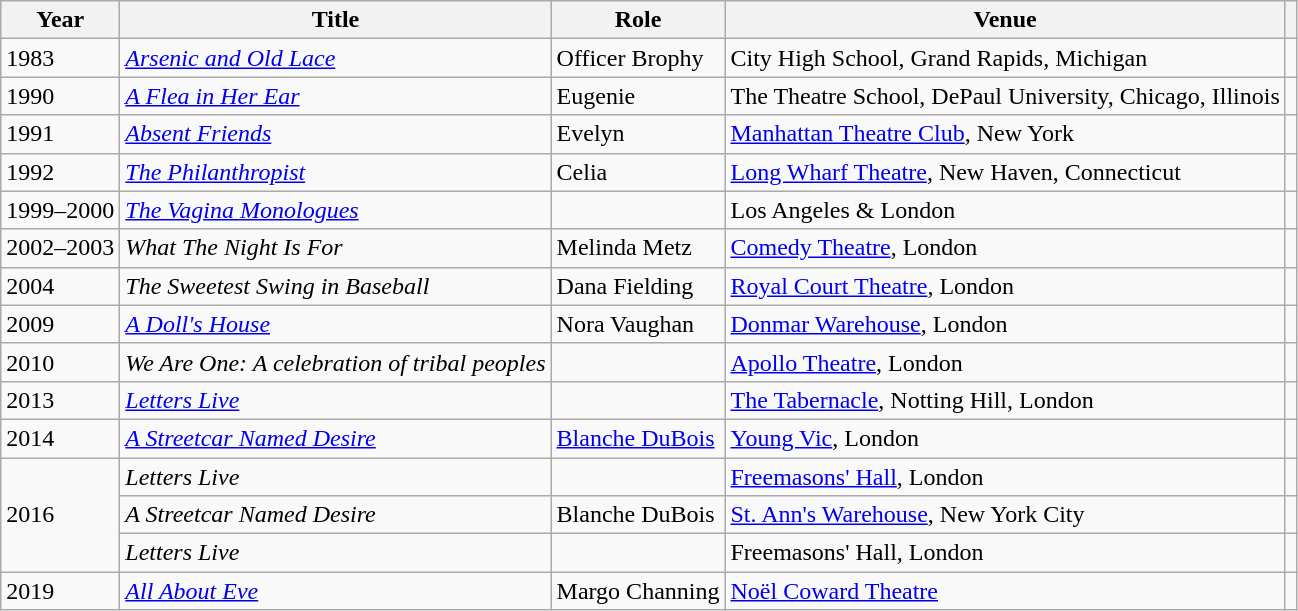<table class="wikitable sortable">
<tr>
<th>Year</th>
<th>Title</th>
<th>Role</th>
<th>Venue</th>
<th class=unsortable></th>
</tr>
<tr>
<td>1983</td>
<td><em><a href='#'>Arsenic and Old Lace</a></em></td>
<td>Officer Brophy</td>
<td>City High School, Grand Rapids, Michigan</td>
<td></td>
</tr>
<tr>
<td>1990</td>
<td><em><a href='#'>A Flea in Her Ear</a></em></td>
<td>Eugenie</td>
<td>The Theatre School, DePaul University, Chicago, Illinois</td>
<td></td>
</tr>
<tr>
<td>1991</td>
<td><em><a href='#'>Absent Friends</a></em></td>
<td>Evelyn</td>
<td><a href='#'>Manhattan Theatre Club</a>, New York</td>
<td></td>
</tr>
<tr>
<td>1992</td>
<td><em><a href='#'>The Philanthropist</a></em></td>
<td>Celia</td>
<td><a href='#'>Long Wharf Theatre</a>, New Haven, Connecticut</td>
<td></td>
</tr>
<tr>
<td>1999–2000</td>
<td><em><a href='#'>The Vagina Monologues</a></em></td>
<td></td>
<td>Los Angeles & London</td>
<td></td>
</tr>
<tr>
<td>2002–2003</td>
<td><em>What The Night Is For</em></td>
<td>Melinda Metz</td>
<td><a href='#'>Comedy Theatre</a>, London</td>
<td></td>
</tr>
<tr>
<td>2004</td>
<td><em>The Sweetest Swing in Baseball</em></td>
<td>Dana Fielding</td>
<td><a href='#'>Royal Court Theatre</a>, London</td>
<td></td>
</tr>
<tr>
<td>2009</td>
<td><em> <a href='#'>A Doll's House</a></em></td>
<td>Nora Vaughan</td>
<td><a href='#'>Donmar Warehouse</a>, London</td>
<td></td>
</tr>
<tr>
<td>2010</td>
<td><em>We Are One: A celebration of tribal peoples</em></td>
<td></td>
<td><a href='#'>Apollo Theatre</a>, London</td>
<td></td>
</tr>
<tr>
<td>2013</td>
<td><em><a href='#'>Letters Live</a></em></td>
<td></td>
<td><a href='#'>The Tabernacle</a>, Notting Hill, London</td>
<td></td>
</tr>
<tr>
<td>2014</td>
<td><em><a href='#'>A Streetcar Named Desire</a></em></td>
<td><a href='#'>Blanche DuBois</a></td>
<td><a href='#'>Young Vic</a>, London</td>
<td></td>
</tr>
<tr>
<td rowspan="3">2016</td>
<td><em>Letters Live</em></td>
<td></td>
<td><a href='#'>Freemasons' Hall</a>, London</td>
<td></td>
</tr>
<tr>
<td><em>A Streetcar Named Desire</em></td>
<td>Blanche DuBois</td>
<td><a href='#'>St. Ann's Warehouse</a>, New York City</td>
<td></td>
</tr>
<tr>
<td><em>Letters Live</em></td>
<td></td>
<td>Freemasons' Hall, London</td>
<td></td>
</tr>
<tr>
<td>2019</td>
<td><em><a href='#'>All About Eve</a></em></td>
<td>Margo Channing</td>
<td><a href='#'>Noël Coward Theatre</a></td>
<td></td>
</tr>
</table>
